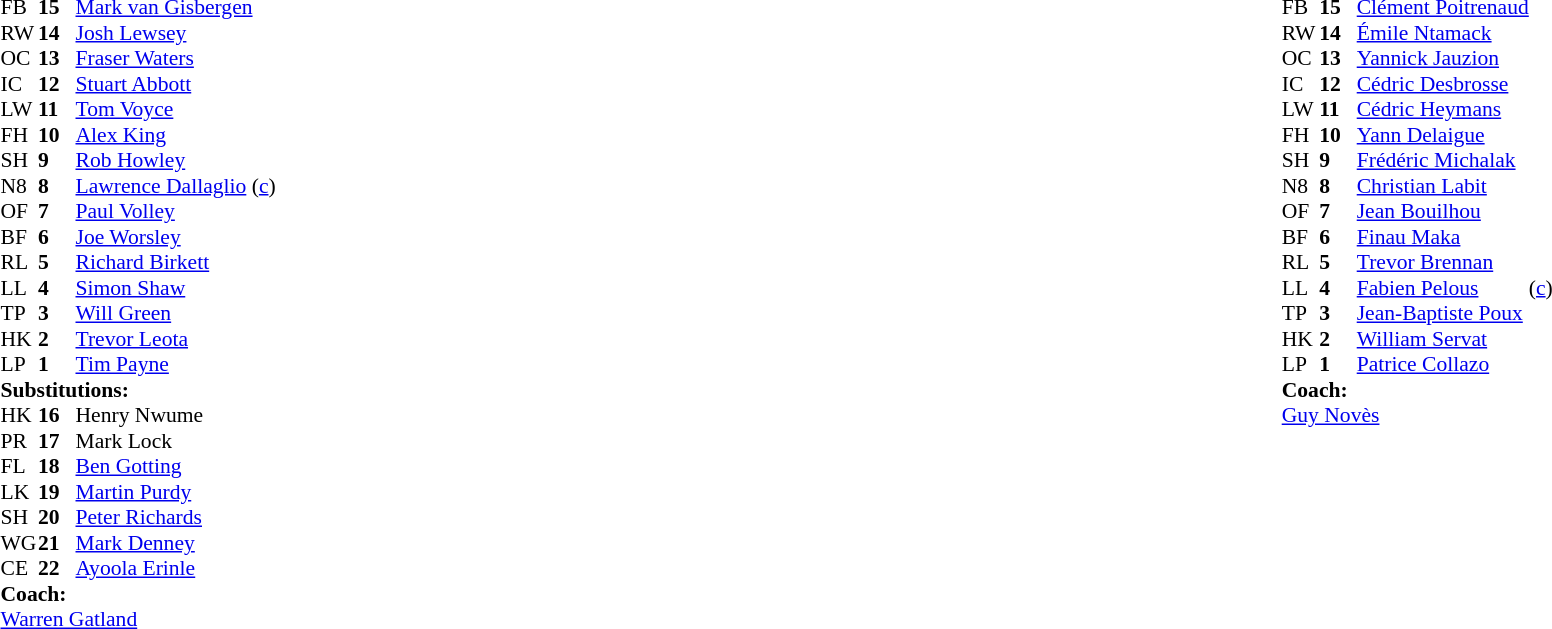<table width="100%">
<tr>
<td valign="top" width="50%"><br><table style="font-size: 90%" cellspacing="0" cellpadding="0">
<tr>
<th width="25"></th>
<th width="25"></th>
</tr>
<tr>
<td>FB</td>
<td><strong>15</strong></td>
<td> <a href='#'>Mark van Gisbergen</a></td>
</tr>
<tr>
<td>RW</td>
<td><strong>14</strong></td>
<td> <a href='#'>Josh Lewsey</a></td>
</tr>
<tr>
<td>OC</td>
<td><strong>13</strong></td>
<td> <a href='#'>Fraser Waters</a></td>
</tr>
<tr>
<td>IC</td>
<td><strong>12</strong></td>
<td> <a href='#'>Stuart Abbott</a></td>
</tr>
<tr>
<td>LW</td>
<td><strong>11</strong></td>
<td> <a href='#'>Tom Voyce</a></td>
</tr>
<tr>
<td>FH</td>
<td><strong>10</strong></td>
<td> <a href='#'>Alex King</a></td>
<td></td>
</tr>
<tr>
<td>SH</td>
<td><strong>9</strong></td>
<td> <a href='#'>Rob Howley</a></td>
<td></td>
</tr>
<tr>
<td>N8</td>
<td><strong>8</strong></td>
<td> <a href='#'>Lawrence Dallaglio</a> (<a href='#'>c</a>)</td>
</tr>
<tr>
<td>OF</td>
<td><strong>7</strong></td>
<td> <a href='#'>Paul Volley</a></td>
<td></td>
</tr>
<tr>
<td>BF</td>
<td><strong>6</strong></td>
<td> <a href='#'>Joe Worsley</a></td>
</tr>
<tr>
<td>RL</td>
<td><strong>5</strong></td>
<td> <a href='#'>Richard Birkett</a></td>
</tr>
<tr>
<td>LL</td>
<td><strong>4</strong></td>
<td> <a href='#'>Simon Shaw</a></td>
</tr>
<tr>
<td>TP</td>
<td><strong>3</strong></td>
<td> <a href='#'>Will Green</a></td>
<td></td>
</tr>
<tr>
<td>HK</td>
<td><strong>2</strong></td>
<td> <a href='#'>Trevor Leota</a></td>
<td></td>
</tr>
<tr>
<td>LP</td>
<td><strong>1</strong></td>
<td> <a href='#'>Tim Payne</a></td>
<td></td>
</tr>
<tr>
<td colspan=3><strong>Substitutions:</strong></td>
</tr>
<tr>
<td>HK</td>
<td><strong>16</strong></td>
<td> Henry Nwume</td>
</tr>
<tr>
<td>PR</td>
<td><strong>17</strong></td>
<td> Mark Lock</td>
</tr>
<tr>
<td>FL</td>
<td><strong>18</strong></td>
<td> <a href='#'>Ben Gotting</a></td>
</tr>
<tr>
<td>LK</td>
<td><strong>19</strong></td>
<td> <a href='#'>Martin Purdy</a></td>
</tr>
<tr>
<td>SH</td>
<td><strong>20</strong></td>
<td> <a href='#'>Peter Richards</a></td>
</tr>
<tr>
<td>WG</td>
<td><strong>21</strong></td>
<td> <a href='#'>Mark Denney</a></td>
</tr>
<tr>
<td>CE</td>
<td><strong>22</strong></td>
<td> <a href='#'>Ayoola Erinle</a></td>
</tr>
<tr>
<td colspan="3"><strong>Coach:</strong></td>
</tr>
<tr>
<td colspan="4"> <a href='#'>Warren Gatland</a></td>
</tr>
</table>
</td>
<td valign="top" width="50%"><br><table style="font-size: 90%" cellspacing="0" cellpadding="0" align="center">
<tr>
<th width="25"></th>
<th width="25"></th>
</tr>
<tr>
<td>FB</td>
<td><strong>15</strong></td>
<td> <a href='#'>Clément Poitrenaud</a></td>
</tr>
<tr>
<td>RW</td>
<td><strong>14</strong></td>
<td> <a href='#'>Émile Ntamack</a></td>
</tr>
<tr>
<td>OC</td>
<td><strong>13</strong></td>
<td> <a href='#'>Yannick Jauzion</a></td>
</tr>
<tr>
<td>IC</td>
<td><strong>12</strong></td>
<td> <a href='#'>Cédric Desbrosse</a></td>
</tr>
<tr>
<td>LW</td>
<td><strong>11</strong></td>
<td> <a href='#'>Cédric Heymans</a></td>
</tr>
<tr>
<td>FH</td>
<td><strong>10</strong></td>
<td> <a href='#'>Yann Delaigue</a></td>
</tr>
<tr>
<td>SH</td>
<td><strong>9</strong></td>
<td> <a href='#'>Frédéric Michalak</a></td>
</tr>
<tr>
<td>N8</td>
<td><strong>8</strong></td>
<td> <a href='#'>Christian Labit</a></td>
</tr>
<tr>
<td>OF</td>
<td><strong>7</strong></td>
<td> <a href='#'>Jean Bouilhou</a></td>
</tr>
<tr>
<td>BF</td>
<td><strong>6</strong></td>
<td> <a href='#'>Finau Maka</a></td>
</tr>
<tr>
<td>RL</td>
<td><strong>5</strong></td>
<td> <a href='#'>Trevor Brennan</a></td>
</tr>
<tr>
<td>LL</td>
<td><strong>4</strong></td>
<td> <a href='#'>Fabien Pelous</a></td>
<td>(<a href='#'>c</a>)</td>
</tr>
<tr>
<td>TP</td>
<td><strong>3</strong></td>
<td> <a href='#'>Jean-Baptiste Poux</a></td>
<td></td>
</tr>
<tr>
<td>HK</td>
<td><strong>2</strong></td>
<td> <a href='#'>William Servat</a></td>
<td></td>
</tr>
<tr>
<td>LP</td>
<td><strong>1</strong></td>
<td> <a href='#'>Patrice Collazo</a></td>
<td></td>
</tr>
<tr>
<td colspan="3"><strong>Coach:</strong></td>
</tr>
<tr>
<td colspan="4"> <a href='#'>Guy Novès</a></td>
</tr>
</table>
</td>
</tr>
</table>
